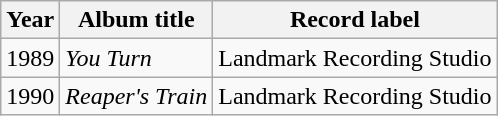<table class="wikitable">
<tr>
<th><strong>Year</strong></th>
<th><strong>Album title</strong></th>
<th><strong>Record label</strong></th>
</tr>
<tr>
<td>1989</td>
<td><em>You Turn</em></td>
<td>Landmark Recording Studio</td>
</tr>
<tr>
<td>1990</td>
<td><em>Reaper's Train</em></td>
<td>Landmark Recording Studio</td>
</tr>
</table>
